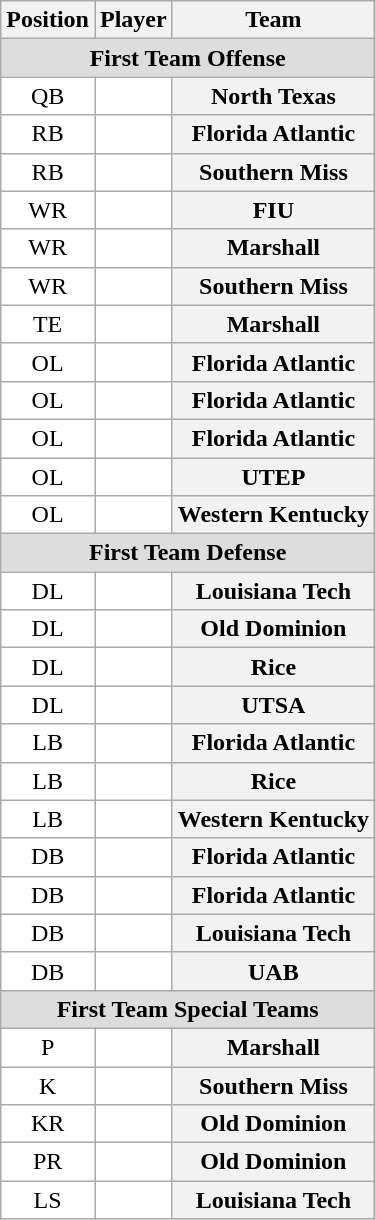<table class="wikitable sortable">
<tr>
<th>Position</th>
<th>Player</th>
<th>Team</th>
</tr>
<tr>
<td colspan="3" style="text-align:center; background:#ddd;"><strong>First Team Offense</strong></td>
</tr>
<tr style="text-align:center;">
<td style="background:white">QB</td>
<td style="background:white"></td>
<th style=>North Texas</th>
</tr>
<tr style="text-align:center;">
<td style="background:white">RB</td>
<td style="background:white"></td>
<th style=>Florida Atlantic</th>
</tr>
<tr style="text-align:center;">
<td style="background:white">RB</td>
<td style="background:white"></td>
<th style=>Southern Miss</th>
</tr>
<tr style="text-align:center;">
<td style="background:white">WR</td>
<td style="background:white"></td>
<th style=>FIU</th>
</tr>
<tr style="text-align:center;">
<td style="background:white">WR</td>
<td style="background:white"></td>
<th style=>Marshall</th>
</tr>
<tr style="text-align:center;">
<td style="background:white">WR</td>
<td style="background:white"></td>
<th style=>Southern Miss</th>
</tr>
<tr style="text-align:center;">
<td style="background:white">TE</td>
<td style="background:white"></td>
<th style=>Marshall</th>
</tr>
<tr style="text-align:center;">
<td style="background:white">OL</td>
<td style="background:white"></td>
<th style=>Florida Atlantic</th>
</tr>
<tr style="text-align:center;">
<td style="background:white">OL</td>
<td style="background:white"></td>
<th style=>Florida Atlantic</th>
</tr>
<tr style="text-align:center;">
<td style="background:white">OL</td>
<td style="background:white"></td>
<th style=>Florida Atlantic</th>
</tr>
<tr style="text-align:center;">
<td style="background:white">OL</td>
<td style="background:white"></td>
<th style=>UTEP</th>
</tr>
<tr style="text-align:center;">
<td style="background:white">OL</td>
<td style="background:white"></td>
<th style=>Western Kentucky</th>
</tr>
<tr>
<td colspan="3" style="text-align:center; background:#ddd;"><strong>First Team Defense</strong></td>
</tr>
<tr style="text-align:center;">
<td style="background:white">DL</td>
<td style="background:white"></td>
<th style=>Louisiana Tech</th>
</tr>
<tr style="text-align:center;">
<td style="background:white">DL</td>
<td style="background:white"></td>
<th style=>Old Dominion</th>
</tr>
<tr style="text-align:center;">
<td style="background:white">DL</td>
<td style="background:white"></td>
<th style=>Rice</th>
</tr>
<tr style="text-align:center;">
<td style="background:white">DL</td>
<td style="background:white"></td>
<th style=>UTSA</th>
</tr>
<tr style="text-align:center;">
<td style="background:white">LB</td>
<td style="background:white"></td>
<th style=>Florida Atlantic</th>
</tr>
<tr style="text-align:center;">
<td style="background:white">LB</td>
<td style="background:white"></td>
<th style=>Rice</th>
</tr>
<tr style="text-align:center;">
<td style="background:white">LB</td>
<td style="background:white"></td>
<th style=>Western Kentucky</th>
</tr>
<tr style="text-align:center;">
<td style="background:white">DB</td>
<td style="background:white"></td>
<th style=>Florida Atlantic</th>
</tr>
<tr style="text-align:center;">
<td style="background:white">DB</td>
<td style="background:white"></td>
<th style=>Florida Atlantic</th>
</tr>
<tr style="text-align:center;">
<td style="background:white">DB</td>
<td style="background:white"></td>
<th style=>Louisiana Tech</th>
</tr>
<tr style="text-align:center;">
<td style="background:white">DB</td>
<td style="background:white"></td>
<th style=>UAB</th>
</tr>
<tr>
<td colspan="3" style="text-align:center; background:#ddd;"><strong>First Team Special Teams</strong></td>
</tr>
<tr style="text-align:center;">
<td style="background:white">P</td>
<td style="background:white"></td>
<th style=>Marshall</th>
</tr>
<tr style="text-align:center;">
<td style="background:white">K</td>
<td style="background:white"></td>
<th style=>Southern Miss</th>
</tr>
<tr style="text-align:center;">
<td style="background:white">KR</td>
<td style="background:white"></td>
<th style=>Old Dominion</th>
</tr>
<tr style="text-align:center;">
<td style="background:white">PR</td>
<td style="background:white"></td>
<th style=>Old Dominion</th>
</tr>
<tr style="text-align:center;">
<td style="background:white">LS</td>
<td style="background:white"></td>
<th style=>Louisiana Tech</th>
</tr>
</table>
